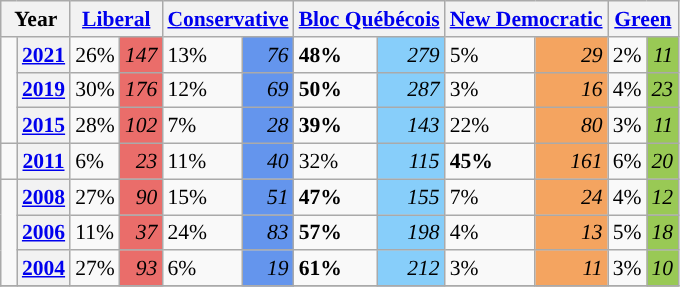<table class="wikitable" style="width:400; font-size:90%; margin-left:1em;">
<tr>
<th colspan="2" scope="col">Year</th>
<th colspan="2" scope="col"><a href='#'>Liberal</a></th>
<th colspan="2" scope="col"><a href='#'>Conservative</a></th>
<th colspan="2" scope="col"><a href='#'>Bloc Québécois</a></th>
<th colspan="2" scope="col"><a href='#'>New Democratic</a></th>
<th colspan="2" scope="col"><a href='#'>Green</a></th>
</tr>
<tr>
<td rowspan="3" style="width: 0.25em; background-color: "></td>
<th><a href='#'>2021</a></th>
<td>26%</td>
<td style="text-align:right; background:#EA6D6A;"><em>147</em></td>
<td>13%</td>
<td style="text-align:right; background:#6495ED;"><em>76</em></td>
<td><strong>48%</strong></td>
<td style="text-align:right; background:#87CEFA;"><em>279</em></td>
<td>5%</td>
<td style="text-align:right; background:#F4A460;"><em>29</em></td>
<td>2%</td>
<td style="text-align:right; background:#99C955;"><em>11</em></td>
</tr>
<tr>
<th><a href='#'>2019</a></th>
<td>30%</td>
<td style="text-align:right; background:#EA6D6A;"><em>176</em></td>
<td>12%</td>
<td style="text-align:right; background:#6495ED;"><em>69</em></td>
<td><strong>50%</strong></td>
<td style="text-align:right; background:#87CEFA;"><em>287</em></td>
<td>3%</td>
<td style="text-align:right; background:#F4A460;"><em>16</em></td>
<td>4%</td>
<td style="text-align:right; background:#99C955;"><em>23</em></td>
</tr>
<tr>
<th><a href='#'>2015</a></th>
<td>28%</td>
<td style="text-align:right; background:#EA6D6A;"><em>102</em></td>
<td>7%</td>
<td style="text-align:right; background:#6495ED;"><em>28</em></td>
<td><strong>39%</strong></td>
<td style="text-align:right; background:#87CEFA;"><em>143</em></td>
<td>22%</td>
<td style="text-align:right; background:#F4A460;"><em>80</em></td>
<td>3%</td>
<td style="text-align:right; background:#99C955;"><em>11</em></td>
</tr>
<tr>
<td style="width: 0.25em; background-color: "></td>
<th><a href='#'>2011</a></th>
<td>6%</td>
<td style="text-align:right; background:#EA6D6A;"><em>23</em></td>
<td>11%</td>
<td style="text-align:right; background:#6495ED;"><em>40</em></td>
<td>32%</td>
<td style="text-align:right; background:#87CEFA;"><em>115</em></td>
<td><strong>45%</strong></td>
<td style="text-align:right; background:#F4A460;"><em>161</em></td>
<td>6%</td>
<td style="text-align:right; background:#99C955;"><em>20</em></td>
</tr>
<tr>
<td rowspan="3" style="width: 0.25em; background-color: "></td>
<th><a href='#'>2008</a></th>
<td>27%</td>
<td style="text-align:right; background:#EA6D6A;"><em>90</em></td>
<td>15%</td>
<td style="text-align:right; background:#6495ED;"><em>51</em></td>
<td><strong>47%</strong></td>
<td style="text-align:right; background:#87CEFA;"><em>155</em></td>
<td>7%</td>
<td style="text-align:right; background:#F4A460;"><em>24</em></td>
<td>4%</td>
<td style="text-align:right; background:#99C955;"><em>12</em></td>
</tr>
<tr>
<th><a href='#'>2006</a></th>
<td>11%</td>
<td style="text-align:right; background:#EA6D6A;"><em>37</em></td>
<td>24%</td>
<td style="text-align:right; background:#6495ED;"><em>83</em></td>
<td><strong>57%</strong></td>
<td style="text-align:right; background:#87CEFA;"><em>198</em></td>
<td>4%</td>
<td style="text-align:right; background:#F4A460;"><em>13</em></td>
<td>5%</td>
<td style="text-align:right; background:#99C955;"><em>18</em></td>
</tr>
<tr>
<th><a href='#'>2004</a></th>
<td>27%</td>
<td style="text-align:right; background:#EA6D6A;"><em>93</em></td>
<td>6%</td>
<td style="text-align:right; background:#6495ED;"><em>19</em></td>
<td><strong>61%</strong></td>
<td style="text-align:right; background:#87CEFA;"><em>212</em></td>
<td>3%</td>
<td style="text-align:right; background:#F4A460;"><em>11</em></td>
<td>3%</td>
<td style="text-align:right; background:#99C955;"><em>10</em></td>
</tr>
<tr>
</tr>
</table>
